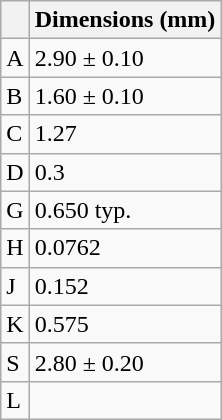<table class="wikitable">
<tr>
<th></th>
<th>Dimensions (mm)</th>
</tr>
<tr>
<td>A</td>
<td>2.90 ± 0.10</td>
</tr>
<tr>
<td>B</td>
<td>1.60 ± 0.10</td>
</tr>
<tr>
<td>C</td>
<td>1.27</td>
</tr>
<tr>
<td>D</td>
<td>0.3</td>
</tr>
<tr>
<td>G</td>
<td>0.650 typ.</td>
</tr>
<tr>
<td>H</td>
<td>0.0762</td>
</tr>
<tr>
<td>J</td>
<td>0.152</td>
</tr>
<tr>
<td>K</td>
<td>0.575</td>
</tr>
<tr>
<td>S</td>
<td>2.80 ± 0.20</td>
</tr>
<tr>
<td>L</td>
<td></td>
</tr>
</table>
